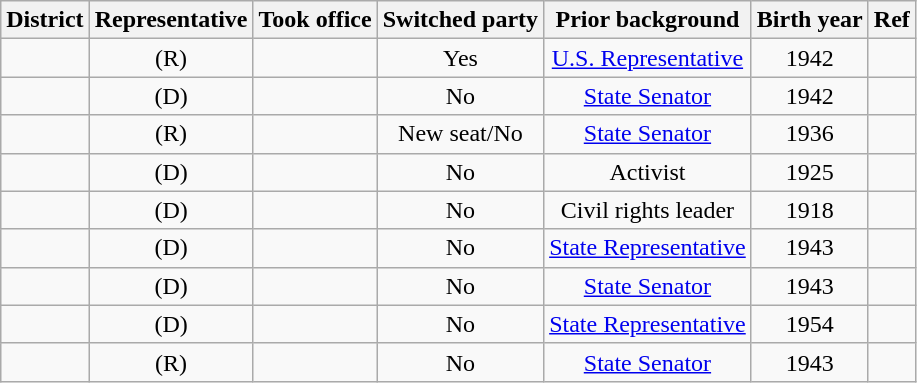<table class="sortable wikitable" style="text-align:center">
<tr>
<th>District</th>
<th>Representative</th>
<th>Took office</th>
<th>Switched party</th>
<th>Prior background</th>
<th>Birth year</th>
<th>Ref</th>
</tr>
<tr>
<td></td>
<td> (R)</td>
<td></td>
<td>Yes</td>
<td><a href='#'>U.S. Representative</a></td>
<td>1942</td>
<td></td>
</tr>
<tr>
<td></td>
<td> (D)</td>
<td></td>
<td>No</td>
<td><a href='#'>State Senator</a></td>
<td>1942</td>
<td></td>
</tr>
<tr>
<td></td>
<td> (R)</td>
<td></td>
<td>New seat/No</td>
<td><a href='#'>State Senator</a></td>
<td>1936</td>
<td></td>
</tr>
<tr>
<td></td>
<td> (D)</td>
<td></td>
<td>No</td>
<td>Activist</td>
<td>1925</td>
<td></td>
</tr>
<tr>
<td></td>
<td> (D)</td>
<td></td>
<td>No</td>
<td>Civil rights leader</td>
<td>1918</td>
<td></td>
</tr>
<tr>
<td></td>
<td> (D)</td>
<td></td>
<td>No</td>
<td><a href='#'>State Representative</a></td>
<td>1943</td>
<td></td>
</tr>
<tr>
<td></td>
<td> (D)</td>
<td></td>
<td>No</td>
<td><a href='#'>State Senator</a></td>
<td>1943</td>
<td></td>
</tr>
<tr>
<td></td>
<td> (D)</td>
<td></td>
<td>No</td>
<td><a href='#'>State Representative</a></td>
<td>1954</td>
<td></td>
</tr>
<tr>
<td></td>
<td> (R)</td>
<td></td>
<td>No</td>
<td><a href='#'>State Senator</a></td>
<td>1943</td>
<td></td>
</tr>
</table>
